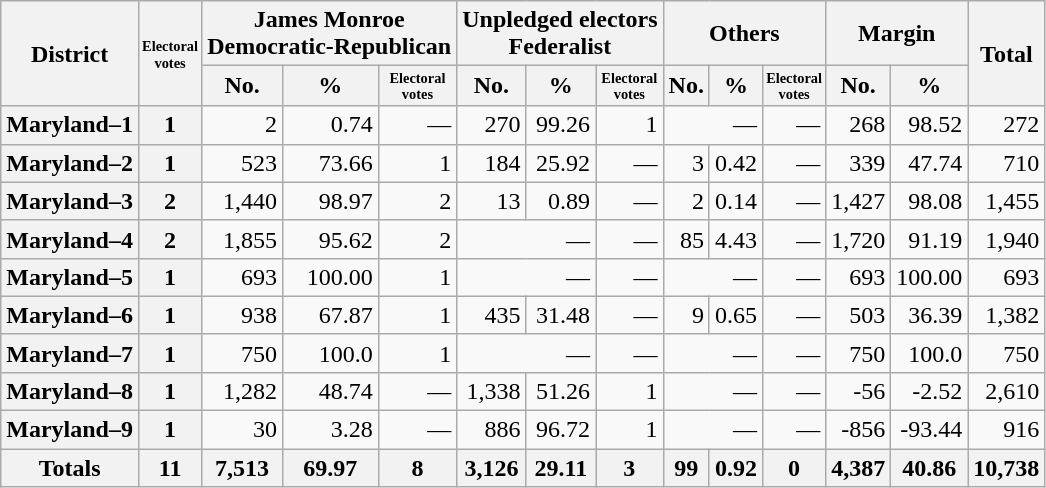<table class="wikitable sortable">
<tr>
<th rowspan=2>District</th>
<th rowspan=2 style="font-size: 60%">Electoral<br>votes</th>
<th colspan=3>James Monroe<br>Democratic-Republican</th>
<th colspan=3>Unpledged electors<br>Federalist</th>
<th colspan=3>Others</th>
<th colspan=2>Margin</th>
<th rowspan=2>Total</th>
</tr>
<tr>
<th>No.</th>
<th>%</th>
<th style="font-size: 60%">Electoral<br>votes</th>
<th>No.</th>
<th>%</th>
<th style="font-size: 60%">Electoral<br>votes</th>
<th>No.</th>
<th>%</th>
<th style="font-size: 60%">Electoral<br>votes</th>
<th>No.</th>
<th>%</th>
</tr>
<tr>
<th>Maryland–1</th>
<th>1</th>
<td align=right>2</td>
<td align=right>0.74</td>
<td align=right>—</td>
<td align=right>270</td>
<td align=right>99.26</td>
<td align=right>1</td>
<td align=right colspan=2>—</td>
<td align=right>—</td>
<td align=right>268</td>
<td align=right>98.52</td>
<td align=right>272</td>
</tr>
<tr>
<th>Maryland–2</th>
<th>1</th>
<td align=right>523</td>
<td align=right>73.66</td>
<td align=right>1</td>
<td align=right>184</td>
<td align=right>25.92</td>
<td align=right>—</td>
<td align=right>3</td>
<td align=right>0.42</td>
<td align=right>—</td>
<td align=right>339</td>
<td align=right>47.74</td>
<td align=right>710</td>
</tr>
<tr>
<th>Maryland–3</th>
<th>2</th>
<td align=right>1,440</td>
<td align=right>98.97</td>
<td align=right>2</td>
<td align=right>13</td>
<td align=right>0.89</td>
<td align=right>—</td>
<td align=right>2</td>
<td align=right>0.14</td>
<td align=right>—</td>
<td align=right>1,427</td>
<td align=right>98.08</td>
<td align=right>1,455</td>
</tr>
<tr>
<th>Maryland–4</th>
<th>2</th>
<td align=right>1,855</td>
<td align=right>95.62</td>
<td align=right>2</td>
<td align=right colspan=2>—</td>
<td align=right>—</td>
<td align=right>85</td>
<td align=right>4.43</td>
<td align=right>—</td>
<td align=right>1,720</td>
<td align=right>91.19</td>
<td align=right>1,940</td>
</tr>
<tr>
<th>Maryland–5</th>
<th>1</th>
<td align=right>693</td>
<td align=right>100.00</td>
<td align=right>1</td>
<td align=right colspan=2>—</td>
<td align=right>—</td>
<td align=right colspan=2>—</td>
<td align=right>—</td>
<td align=right>693</td>
<td align=right>100.00</td>
<td align=right>693</td>
</tr>
<tr>
<th>Maryland–6</th>
<th>1</th>
<td align=right>938</td>
<td align=right>67.87</td>
<td align=right>1</td>
<td align=right>435</td>
<td align=right>31.48</td>
<td align=right>—</td>
<td align=right>9</td>
<td align=right>0.65</td>
<td align=right>—</td>
<td align=right>503</td>
<td align=right>36.39</td>
<td align=right>1,382</td>
</tr>
<tr>
<th>Maryland–7</th>
<th>1</th>
<td align=right>750</td>
<td align=right>100.0</td>
<td align=right>1</td>
<td align=right colspan=2>—</td>
<td align=right>—</td>
<td align=right colspan=2>—</td>
<td align=right>—</td>
<td align=right>750</td>
<td align=right>100.0</td>
<td align=right>750</td>
</tr>
<tr>
<th>Maryland–8</th>
<th>1</th>
<td align=right>1,282</td>
<td align=right>48.74</td>
<td align=right>—</td>
<td align=right>1,338</td>
<td align=right>51.26</td>
<td align=right>1</td>
<td align=right colspan=2>—</td>
<td align=right>—</td>
<td align=right>-56</td>
<td align=right>-2.52</td>
<td align=right>2,610</td>
</tr>
<tr>
<th>Maryland–9</th>
<th>1</th>
<td align=right>30</td>
<td align=right>3.28</td>
<td align=right>—</td>
<td align=right>886</td>
<td align=right>96.72</td>
<td align=right>1</td>
<td align=right colspan=2>—</td>
<td align=right>—</td>
<td align=right>-856</td>
<td align=right>-93.44</td>
<td align=right>916</td>
</tr>
<tr>
<th>Totals</th>
<th>11</th>
<th>7,513</th>
<th>69.97</th>
<th>8</th>
<th>3,126</th>
<th>29.11</th>
<th>3</th>
<th>99</th>
<th>0.92</th>
<th>0</th>
<th>4,387</th>
<th>40.86</th>
<th>10,738</th>
</tr>
</table>
